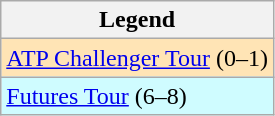<table class="wikitable">
<tr>
<th>Legend</th>
</tr>
<tr style="background:moccasin">
<td><a href='#'>ATP Challenger Tour</a> (0–1)</td>
</tr>
<tr style="background:#CFFCFF;">
<td><a href='#'>Futures Tour</a> (6–8)</td>
</tr>
</table>
